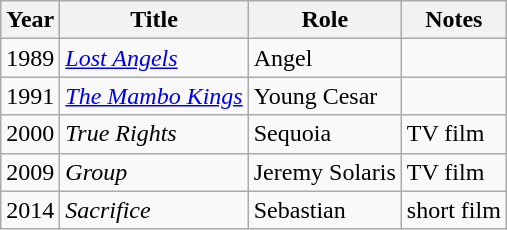<table class="wikitable">
<tr>
<th>Year</th>
<th>Title</th>
<th>Role</th>
<th>Notes</th>
</tr>
<tr>
<td>1989</td>
<td><em><a href='#'>Lost Angels</a></em></td>
<td>Angel</td>
<td></td>
</tr>
<tr>
<td>1991</td>
<td><em><a href='#'>The Mambo Kings</a></em></td>
<td>Young Cesar</td>
<td></td>
</tr>
<tr>
<td>2000</td>
<td><em>True Rights</em></td>
<td>Sequoia</td>
<td>TV film</td>
</tr>
<tr>
<td>2009</td>
<td><em>Group</em></td>
<td>Jeremy Solaris</td>
<td>TV film</td>
</tr>
<tr>
<td>2014</td>
<td><em>Sacrifice</em></td>
<td>Sebastian</td>
<td>short film</td>
</tr>
</table>
